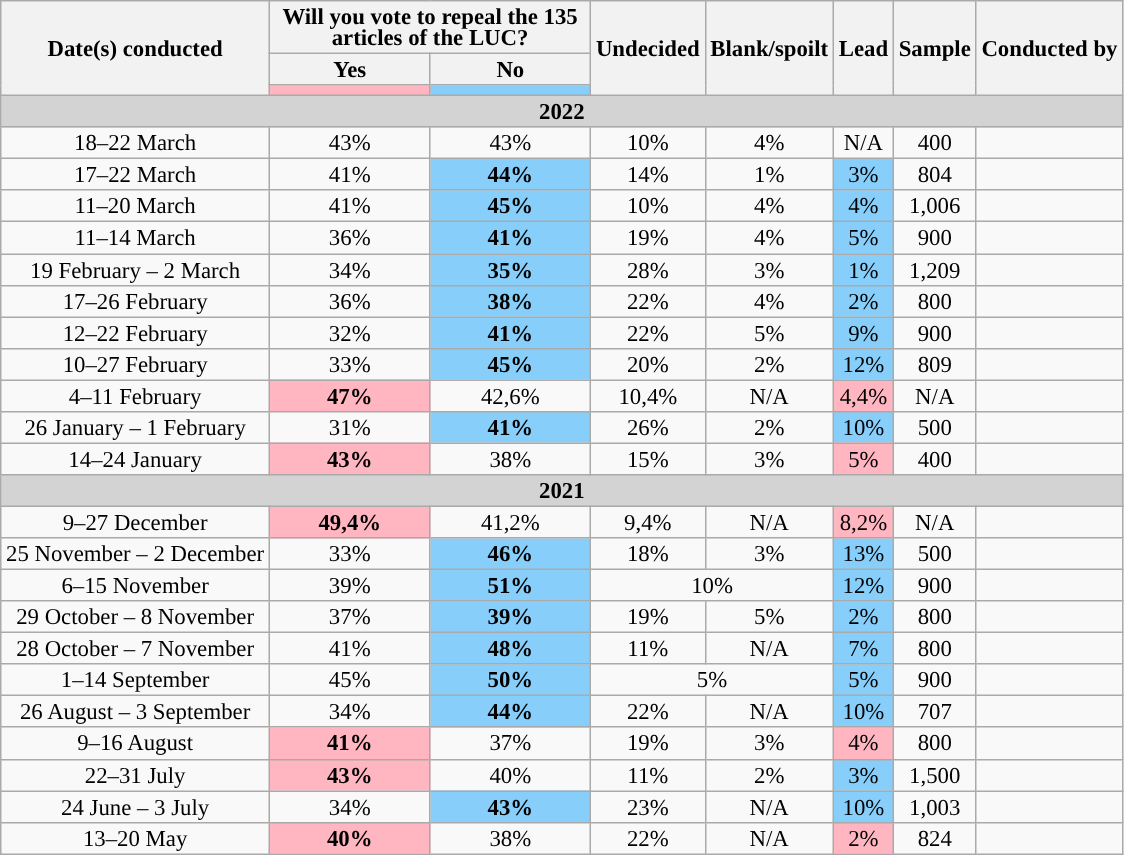<table class="wikitable sortable" style="text-align:center;font-size:95%;line-height:14px">
<tr>
<th rowspan="3">Date(s) conducted</th>
<th colspan="2">Will you vote to repeal the 135 articles of the LUC?</th>
<th rowspan="3">Undecided</th>
<th rowspan="3">Blank/spoilt</th>
<th rowspan="3">Lead</th>
<th rowspan="3">Sample</th>
<th rowspan="3">Conducted by</th>
</tr>
<tr>
<th>Yes</th>
<th>No</th>
</tr>
<tr>
<th data-sort-="" style="background:LightPink; color:white; width:100px;"></th>
<th data-sort-="" style="background:LightSkyBlue; color:white; width:100px;"></th>
</tr>
<tr>
<td colspan="8" bgcolor="LightGrey"><strong>2022</strong></td>
</tr>
<tr>
<td>18–22 March</td>
<td>43%</td>
<td>43%</td>
<td>10%</td>
<td>4%</td>
<td>N/A</td>
<td>400</td>
<td></td>
</tr>
<tr>
<td>17–22 March</td>
<td>41%</td>
<td style="background: LightSkyBlue;"><strong>44%</strong></td>
<td>14%</td>
<td>1%</td>
<td style="background: LightSkyBlue;">3%</td>
<td>804</td>
<td></td>
</tr>
<tr>
<td>11–20 March</td>
<td>41%</td>
<td style="background: LightSkyBlue;"><strong>45%</strong></td>
<td>10%</td>
<td>4%</td>
<td style="background: LightSkyBlue;">4%</td>
<td>1,006</td>
<td></td>
</tr>
<tr>
<td data-sort-value="2016-06-22">11–14 March</td>
<td>36%</td>
<td style="background:LightSkyBlue;"><strong>41%</strong></td>
<td>19%</td>
<td>4%</td>
<td style="background:LightSkyBlue">5%</td>
<td>900</td>
<td></td>
</tr>
<tr>
<td data-sort-value="2016-06-22">19 February – 2 March</td>
<td>34%</td>
<td style="background: LightSkyBlue;"><strong>35%</strong></td>
<td>28%</td>
<td>3%</td>
<td style="background: LightSkyBlue">1%</td>
<td>1,209</td>
<td></td>
</tr>
<tr>
<td data-sort-value="2016-06-22">17–26 February</td>
<td>36%</td>
<td style="background: LightSkyBlue;"><strong>38%</strong></td>
<td>22%</td>
<td>4%</td>
<td style="background: LightSkyBlue">2%</td>
<td>800</td>
<td></td>
</tr>
<tr>
<td data-sort-value="2016-06-23">12–22 February</td>
<td>32%</td>
<td style="background: LightSkyBlue;"><strong>41%</strong></td>
<td>22%</td>
<td>5%</td>
<td style="background: LightSkyBlue;">9%</td>
<td>900</td>
<td></td>
</tr>
<tr>
<td data-sort-value="2016-06-22">10–27 February</td>
<td>33%</td>
<td style="background: LightSkyBlue;"><strong>45%</strong></td>
<td>20%</td>
<td>2%</td>
<td style="background: LightSkyBlue;">12%</td>
<td>809</td>
<td></td>
</tr>
<tr>
<td>4–11 February</td>
<td style="background: LightPink;"><strong>47%</strong></td>
<td>42,6%</td>
<td>10,4%</td>
<td>N/A</td>
<td style="background: LightPink">4,4%</td>
<td>N/A</td>
<td></td>
</tr>
<tr>
<td data-sort-value="2016-06-22">26 January – 1 February</td>
<td>31%</td>
<td style="background: LightSkyBlue;"><strong>41%</strong></td>
<td>26%</td>
<td>2%</td>
<td style="background: LightSkyBlue;">10%</td>
<td>500</td>
<td></td>
</tr>
<tr>
<td data-sort-value="2016-06-21">14–24 January</td>
<td style="background: LightPink;"><strong>43%</strong></td>
<td>38%</td>
<td>15%</td>
<td>3%</td>
<td style="background: LightPink;">5%</td>
<td>400</td>
<td></td>
</tr>
<tr>
<td colspan="8" bgcolor="LightGrey"><strong>2021</strong></td>
</tr>
<tr>
<td data-sort-value="2016-06-21">9–27 December</td>
<td style="background: LightPink;"><strong>49,4%</strong></td>
<td>41,2%</td>
<td>9,4%</td>
<td>N/A</td>
<td style="background: LightPink;">8,2%</td>
<td>N/A</td>
<td></td>
</tr>
<tr>
<td data-sort-value="2016-06-21">25 November – 2 December</td>
<td>33%</td>
<td style="background: LightSkyBlue;"><strong>46%</strong></td>
<td>18%</td>
<td>3%</td>
<td style="background: LightSkyBlue;">13%</td>
<td>500</td>
<td></td>
</tr>
<tr>
<td data-sort-value="2016-06-19">6–15 November</td>
<td>39%</td>
<td style="background: LightSkyBlue;"><strong>51%</strong></td>
<td colspan="2">10%</td>
<td style="background: LightSkyBlue;">12%</td>
<td>900</td>
<td></td>
</tr>
<tr>
<td data-sort-value="2016-06-17">29 October – 8 November</td>
<td>37%</td>
<td style="background: LightSkyBlue;"><strong>39%</strong></td>
<td>19%</td>
<td>5%</td>
<td style="background: LightSkyBlue;">2%</td>
<td>800</td>
<td></td>
</tr>
<tr>
<td data-sort-value="2016-06-17">28 October – 7 November</td>
<td>41%</td>
<td style="background: LightSkyBlue;"><strong>48%</strong></td>
<td>11%</td>
<td>N/A</td>
<td style="background: LightSkyBlue;">7%</td>
<td>800</td>
<td></td>
</tr>
<tr>
<td>1–14 September</td>
<td>45%</td>
<td style="background: LightSkyBlue;"><strong>50%</strong></td>
<td colspan="2">5%</td>
<td style="background: LightSkyBlue;">5%</td>
<td>900</td>
<td></td>
</tr>
<tr>
<td>26 August – 3 September</td>
<td>34%</td>
<td style="background: LightSkyBlue;"><strong>44%</strong></td>
<td>22%</td>
<td>N/A</td>
<td style="background: LightSkyBlue;">10%</td>
<td>707</td>
<td></td>
</tr>
<tr>
<td>9–16 August</td>
<td style="background: LightPink;"><strong>41%</strong></td>
<td>37%</td>
<td>19%</td>
<td>3%</td>
<td style="background: LightPink;">4%</td>
<td>800</td>
<td></td>
</tr>
<tr>
<td>22–31 July</td>
<td style="background: LightPink;"><strong>43%</strong></td>
<td>40%</td>
<td>11%</td>
<td>2%</td>
<td style="background: LightSkyBlue;">3%</td>
<td>1,500</td>
<td></td>
</tr>
<tr>
<td>24 June – 3 July</td>
<td>34%</td>
<td style="background: LightSkyBlue;"><strong>43%</strong></td>
<td>23%</td>
<td>N/A</td>
<td style="background: LightSkyBlue;">10%</td>
<td>1,003</td>
<td></td>
</tr>
<tr>
<td>13–20 May</td>
<td style="background: LightPink;"><strong>40%</strong></td>
<td>38%</td>
<td>22%</td>
<td>N/A</td>
<td style="background: LightPink;">2%</td>
<td>824</td>
<td></td>
</tr>
</table>
